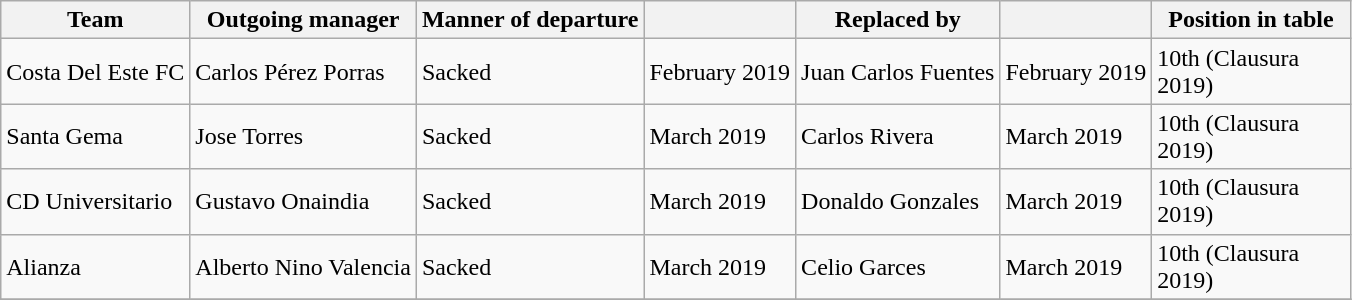<table class="wikitable">
<tr>
<th>Team</th>
<th>Outgoing manager</th>
<th>Manner of departure</th>
<th></th>
<th>Replaced by</th>
<th></th>
<th width=125px>Position in table</th>
</tr>
<tr>
<td>Costa Del Este FC</td>
<td> Carlos Pérez Porras</td>
<td>Sacked</td>
<td>February 2019</td>
<td> Juan Carlos Fuentes</td>
<td>February 2019</td>
<td>10th (Clausura 2019)</td>
</tr>
<tr>
<td>Santa Gema</td>
<td> Jose Torres</td>
<td>Sacked</td>
<td>March 2019</td>
<td> Carlos Rivera</td>
<td>March 2019</td>
<td>10th (Clausura 2019)</td>
</tr>
<tr>
<td>CD Universitario</td>
<td> Gustavo Onaindia</td>
<td>Sacked</td>
<td>March 2019</td>
<td> Donaldo Gonzales</td>
<td>March 2019</td>
<td>10th (Clausura 2019)</td>
</tr>
<tr>
<td>Alianza</td>
<td> Alberto Nino Valencia</td>
<td>Sacked</td>
<td>March 2019</td>
<td> Celio Garces</td>
<td>March 2019</td>
<td>10th (Clausura 2019)</td>
</tr>
<tr>
</tr>
</table>
